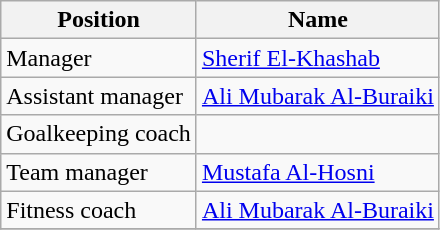<table class="wikitable">
<tr>
<th>Position</th>
<th>Name</th>
</tr>
<tr>
<td>Manager</td>
<td> <a href='#'>Sherif El-Khashab</a></td>
</tr>
<tr>
<td>Assistant manager</td>
<td> <a href='#'>Ali Mubarak Al-Buraiki</a></td>
</tr>
<tr>
<td>Goalkeeping coach</td>
<td></td>
</tr>
<tr>
<td>Team manager</td>
<td> <a href='#'>Mustafa Al-Hosni</a></td>
</tr>
<tr>
<td>Fitness coach</td>
<td> <a href='#'>Ali Mubarak Al-Buraiki</a></td>
</tr>
<tr>
</tr>
</table>
